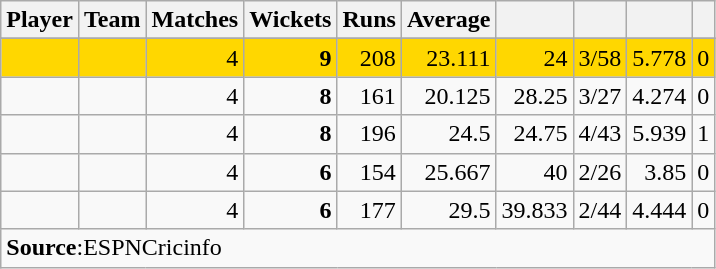<table class="wikitable sortable" style="text-align:right;">
<tr>
<th>Player</th>
<th>Team</th>
<th>Matches</th>
<th>Wickets</th>
<th>Runs</th>
<th>Average</th>
<th></th>
<th></th>
<th></th>
<th></th>
</tr>
<tr>
</tr>
<tr style="background:gold;">
<td style="text-align:left"></td>
<td style="text-align:left"></td>
<td>4</td>
<td><strong>9</strong></td>
<td>208</td>
<td>23.111</td>
<td>24</td>
<td>3/58</td>
<td>5.778</td>
<td>0</td>
</tr>
<tr>
<td style="text-align:left"></td>
<td style="text-align:left"></td>
<td>4</td>
<td><strong>8</strong></td>
<td>161</td>
<td>20.125</td>
<td>28.25</td>
<td>3/27</td>
<td>4.274</td>
<td>0</td>
</tr>
<tr>
<td style="text-align:left"></td>
<td style="text-align:left"></td>
<td>4</td>
<td><strong>8</strong></td>
<td>196</td>
<td>24.5</td>
<td>24.75</td>
<td>4/43</td>
<td>5.939</td>
<td>1</td>
</tr>
<tr>
<td style="text-align:left"></td>
<td style="text-align:left"></td>
<td>4</td>
<td><strong>6</strong></td>
<td>154</td>
<td>25.667</td>
<td>40</td>
<td>2/26</td>
<td>3.85</td>
<td>0</td>
</tr>
<tr>
<td style="text-align:left"></td>
<td style="text-align:left"></td>
<td>4</td>
<td><strong>6</strong></td>
<td>177</td>
<td>29.5</td>
<td>39.833</td>
<td>2/44</td>
<td>4.444</td>
<td>0</td>
</tr>
<tr>
<td align=left colspan=10><strong>Source</strong>:ESPNCricinfo</td>
</tr>
</table>
